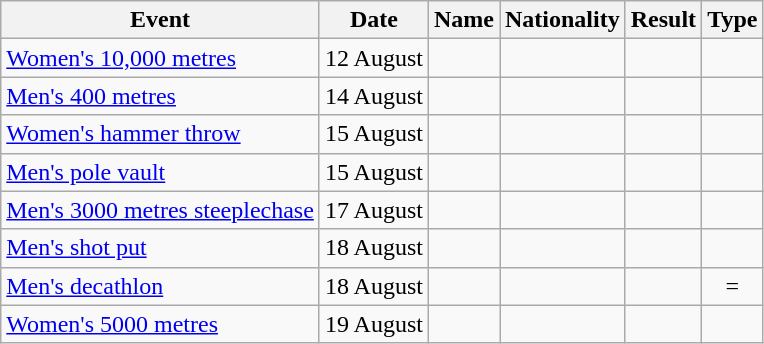<table class="wikitable sortable">
<tr>
<th>Event</th>
<th>Date</th>
<th>Name</th>
<th>Nationality</th>
<th>Result</th>
<th>Type</th>
</tr>
<tr>
<td><a href='#'>Women's 10,000 metres</a></td>
<td>12 August</td>
<td></td>
<td></td>
<td align=center></td>
<td align=center></td>
</tr>
<tr>
<td><a href='#'>Men's 400 metres</a></td>
<td>14 August</td>
<td></td>
<td></td>
<td align=center></td>
<td align=center></td>
</tr>
<tr>
<td><a href='#'>Women's hammer throw</a></td>
<td>15 August</td>
<td></td>
<td></td>
<td align=center></td>
<td align=center></td>
</tr>
<tr>
<td><a href='#'>Men's pole vault</a></td>
<td>15 August</td>
<td></td>
<td></td>
<td align=center></td>
<td align=center></td>
</tr>
<tr>
<td><a href='#'>Men's 3000 metres steeplechase</a></td>
<td>17 August</td>
<td></td>
<td></td>
<td align=center></td>
<td align=center></td>
</tr>
<tr>
<td><a href='#'>Men's shot put</a></td>
<td>18 August</td>
<td></td>
<td></td>
<td align=center></td>
<td align=center></td>
</tr>
<tr>
<td><a href='#'>Men's decathlon</a></td>
<td>18 August</td>
<td></td>
<td></td>
<td align=center></td>
<td align=center>=</td>
</tr>
<tr>
<td><a href='#'>Women's 5000 metres</a></td>
<td>19 August</td>
<td></td>
<td></td>
<td align=center></td>
<td align=center></td>
</tr>
</table>
